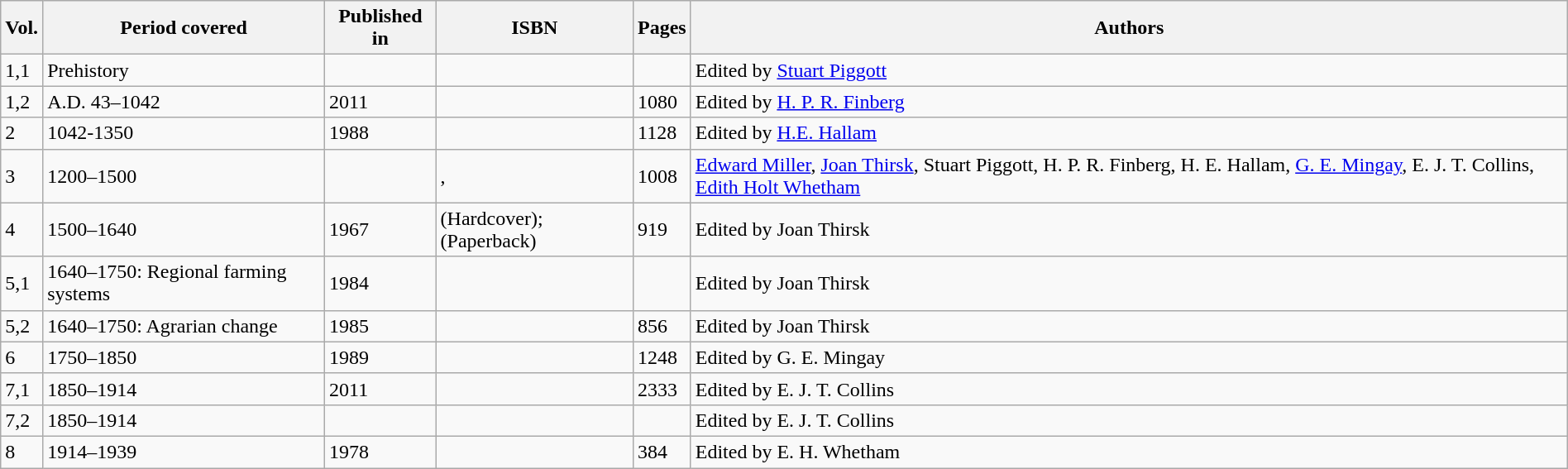<table class="wikitable" style="margin: 1em auto 1em auto">
<tr>
<th>Vol.</th>
<th>Period covered</th>
<th>Published in</th>
<th>ISBN</th>
<th>Pages</th>
<th>Authors</th>
</tr>
<tr>
<td>1,1</td>
<td>Prehistory</td>
<td></td>
<td></td>
<td></td>
<td>Edited by <a href='#'>Stuart Piggott</a></td>
</tr>
<tr>
<td>1,2</td>
<td>A.D. 43–1042</td>
<td>2011</td>
<td></td>
<td>1080</td>
<td>Edited by <a href='#'>H. P. R. Finberg</a></td>
</tr>
<tr>
<td>2</td>
<td>1042-1350</td>
<td>1988</td>
<td></td>
<td>1128</td>
<td>Edited by <a href='#'>H.E. Hallam</a></td>
</tr>
<tr>
<td>3 </td>
<td>1200–1500</td>
<td></td>
<td>, </td>
<td>1008</td>
<td><a href='#'>Edward Miller</a>, <a href='#'>Joan Thirsk</a>, Stuart Piggott, H. P. R. Finberg, H. E. Hallam, <a href='#'>G. E. Mingay</a>, E. J. T. Collins, <a href='#'>Edith Holt Whetham</a></td>
</tr>
<tr>
<td>4</td>
<td>1500–1640</td>
<td>1967</td>
<td> (Hardcover);  (Paperback)</td>
<td>919</td>
<td>Edited by Joan Thirsk</td>
</tr>
<tr>
<td>5,1</td>
<td>1640–1750: Regional farming systems</td>
<td>1984</td>
<td></td>
<td></td>
<td>Edited by Joan Thirsk</td>
</tr>
<tr>
<td>5,2</td>
<td>1640–1750: Agrarian change</td>
<td>1985</td>
<td></td>
<td>856</td>
<td>Edited by Joan Thirsk</td>
</tr>
<tr>
<td>6</td>
<td>1750–1850</td>
<td>1989</td>
<td></td>
<td>1248</td>
<td>Edited by G. E. Mingay</td>
</tr>
<tr>
<td>7,1</td>
<td>1850–1914</td>
<td>2011</td>
<td></td>
<td>2333</td>
<td>Edited by E. J. T. Collins</td>
</tr>
<tr>
<td>7,2</td>
<td>1850–1914</td>
<td></td>
<td></td>
<td></td>
<td>Edited by E. J. T. Collins</td>
</tr>
<tr>
<td>8</td>
<td>1914–1939</td>
<td>1978</td>
<td></td>
<td>384</td>
<td>Edited by E. H. Whetham</td>
</tr>
</table>
